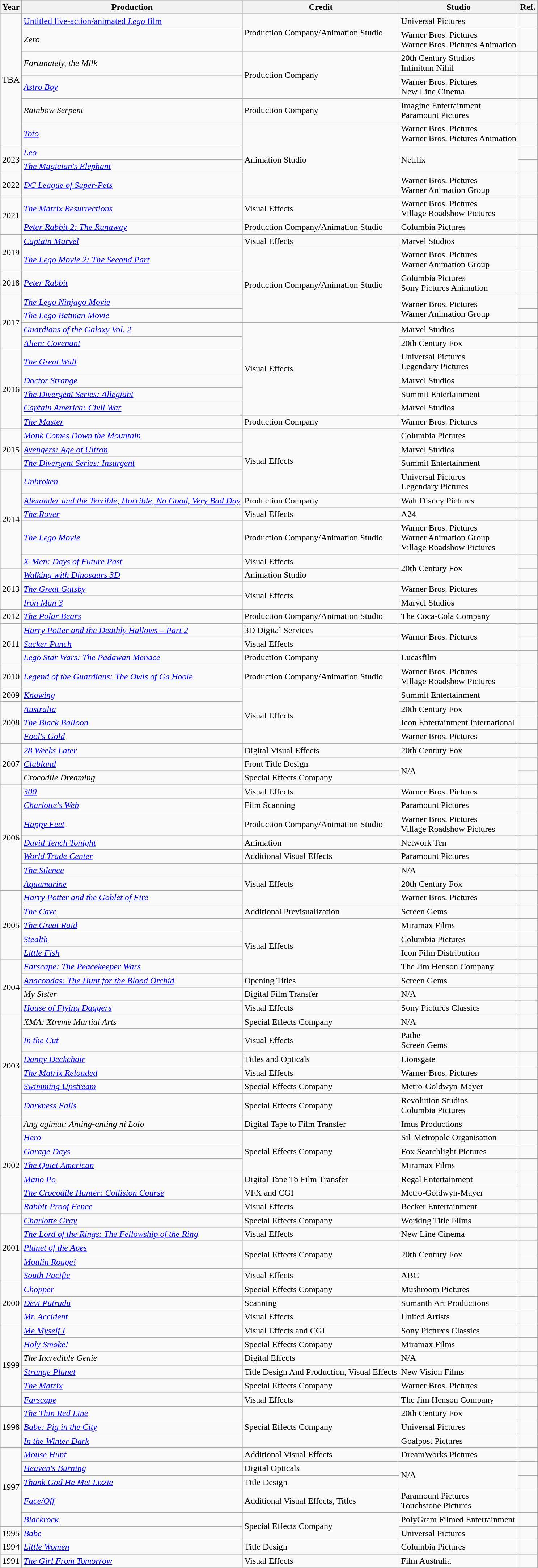<table class="wikitable sortable">
<tr>
<th>Year</th>
<th>Production</th>
<th>Credit</th>
<th>Studio</th>
<th>Ref.</th>
</tr>
<tr>
<td rowspan="6">TBA</td>
<td><a href='#'>Untitled live-action/animated <em>Lego</em> film</a></td>
<td rowspan="2">Production Company/Animation Studio</td>
<td>Universal Pictures</td>
<td></td>
</tr>
<tr>
<td><em>Zero</em></td>
<td>Warner Bros. Pictures<br>Warner Bros. Pictures Animation</td>
<td></td>
</tr>
<tr>
<td><em>Fortunately, the Milk</em></td>
<td rowspan="2">Production Company</td>
<td>20th Century Studios<br>Infinitum Nihil</td>
<td></td>
</tr>
<tr>
<td><em><a href='#'>Astro Boy</a></em></td>
<td>Warner Bros. Pictures<br>New Line Cinema</td>
<td></td>
</tr>
<tr>
<td><em>Rainbow Serpent</em></td>
<td>Production Company</td>
<td>Imagine Entertainment<br>Paramount Pictures</td>
<td></td>
</tr>
<tr>
<td><em><a href='#'>Toto</a></em></td>
<td rowspan="4">Animation Studio</td>
<td>Warner Bros. Pictures<br>Warner Bros. Pictures Animation</td>
<td></td>
</tr>
<tr>
<td rowspan="2">2023</td>
<td><em><a href='#'>Leo</a></em></td>
<td rowspan="2">Netflix</td>
<td></td>
</tr>
<tr>
<td><em><a href='#'>The Magician's Elephant</a></em></td>
<td></td>
</tr>
<tr>
<td>2022</td>
<td><em><a href='#'>DC League of Super-Pets</a></em></td>
<td>Warner Bros. Pictures<br>Warner Animation Group</td>
<td></td>
</tr>
<tr>
<td rowspan="2">2021</td>
<td><em><a href='#'>The Matrix Resurrections</a></em></td>
<td>Visual Effects</td>
<td>Warner Bros. Pictures<br>Village Roadshow Pictures</td>
<td></td>
</tr>
<tr>
<td><em><a href='#'>Peter Rabbit 2: The Runaway</a></em></td>
<td>Production Company/Animation Studio</td>
<td>Columbia Pictures</td>
<td></td>
</tr>
<tr>
<td rowspan="2">2019</td>
<td><em><a href='#'>Captain Marvel</a></em></td>
<td>Visual Effects</td>
<td>Marvel Studios</td>
<td></td>
</tr>
<tr>
<td><em><a href='#'>The Lego Movie 2: The Second Part</a></em></td>
<td rowspan="4">Production Company/Animation Studio</td>
<td>Warner Bros. Pictures<br>Warner Animation Group</td>
<td></td>
</tr>
<tr>
<td>2018</td>
<td><em><a href='#'>Peter Rabbit</a></em></td>
<td>Columbia Pictures<br>Sony Pictures Animation</td>
<td></td>
</tr>
<tr>
<td rowspan="4">2017</td>
<td><em><a href='#'>The Lego Ninjago Movie</a></em></td>
<td rowspan="2">Warner Bros. Pictures<br>Warner Animation Group</td>
<td></td>
</tr>
<tr>
<td><em><a href='#'>The Lego Batman Movie</a></em></td>
<td></td>
</tr>
<tr>
<td><em><a href='#'>Guardians of the Galaxy Vol. 2</a></em></td>
<td rowspan="6">Visual Effects</td>
<td>Marvel Studios</td>
<td></td>
</tr>
<tr>
<td><em><a href='#'>Alien: Covenant</a></em></td>
<td>20th Century Fox</td>
<td></td>
</tr>
<tr>
<td rowspan="5">2016</td>
<td><em><a href='#'>The Great Wall</a></em></td>
<td>Universal Pictures<br>Legendary Pictures</td>
<td></td>
</tr>
<tr>
<td><em><a href='#'>Doctor Strange</a></em></td>
<td>Marvel Studios</td>
<td></td>
</tr>
<tr>
<td><em><a href='#'>The Divergent Series: Allegiant</a></em></td>
<td>Summit Entertainment</td>
<td></td>
</tr>
<tr>
<td><em><a href='#'>Captain America: Civil War</a></em></td>
<td>Marvel Studios</td>
<td></td>
</tr>
<tr>
<td><em><a href='#'>The Master</a></em></td>
<td>Production Company</td>
<td>Warner Bros. Pictures</td>
<td></td>
</tr>
<tr>
<td rowspan="3">2015</td>
<td><em><a href='#'>Monk Comes Down the Mountain</a></em></td>
<td rowspan="4">Visual Effects</td>
<td>Columbia Pictures</td>
<td></td>
</tr>
<tr>
<td><em><a href='#'>Avengers: Age of Ultron</a></em></td>
<td>Marvel Studios</td>
<td></td>
</tr>
<tr>
<td><em><a href='#'>The Divergent Series: Insurgent</a></em></td>
<td>Summit Entertainment</td>
<td></td>
</tr>
<tr>
<td rowspan="5">2014</td>
<td><em><a href='#'>Unbroken</a></em></td>
<td>Universal Pictures<br>Legendary Pictures</td>
<td></td>
</tr>
<tr>
<td><em><a href='#'>Alexander and the Terrible, Horrible, No Good, Very Bad Day</a></em></td>
<td>Production Company</td>
<td>Walt Disney Pictures</td>
<td></td>
</tr>
<tr>
<td><em><a href='#'>The Rover</a></em></td>
<td>Visual Effects</td>
<td>A24</td>
<td></td>
</tr>
<tr>
<td><em><a href='#'>The Lego Movie</a></em></td>
<td>Production Company/Animation Studio</td>
<td>Warner Bros. Pictures<br>Warner Animation Group<br>Village Roadshow Pictures</td>
<td></td>
</tr>
<tr>
<td><em><a href='#'>X-Men: Days of Future Past</a></em></td>
<td>Visual Effects</td>
<td rowspan="2">20th Century Fox</td>
<td></td>
</tr>
<tr>
<td rowspan="3">2013</td>
<td><em><a href='#'>Walking with Dinosaurs 3D</a></em></td>
<td>Animation Studio</td>
<td></td>
</tr>
<tr>
<td><em><a href='#'>The Great Gatsby</a></em></td>
<td rowspan="2">Visual Effects</td>
<td>Warner Bros. Pictures</td>
<td></td>
</tr>
<tr>
<td><em><a href='#'>Iron Man 3</a></em></td>
<td>Marvel Studios</td>
<td></td>
</tr>
<tr>
<td>2012</td>
<td><em><a href='#'>The Polar Bears</a></em></td>
<td>Production Company/Animation Studio</td>
<td>The Coca-Cola Company</td>
<td></td>
</tr>
<tr>
<td rowspan="3">2011</td>
<td><em><a href='#'>Harry Potter and the Deathly Hallows – Part 2</a></em></td>
<td>3D Digital Services</td>
<td rowspan="2">Warner Bros. Pictures</td>
<td></td>
</tr>
<tr>
<td><em><a href='#'>Sucker Punch</a></em></td>
<td>Visual Effects</td>
<td></td>
</tr>
<tr>
<td><em><a href='#'>Lego Star Wars: The Padawan Menace</a></em></td>
<td>Production Company</td>
<td>Lucasfilm</td>
<td></td>
</tr>
<tr>
<td>2010</td>
<td><em><a href='#'>Legend of the Guardians: The Owls of Ga'Hoole</a></em></td>
<td>Production Company/Animation Studio</td>
<td>Warner Bros. Pictures<br>Village Roadshow Pictures</td>
<td></td>
</tr>
<tr>
<td rowspan="1">2009</td>
<td><em><a href='#'>Knowing</a></em></td>
<td rowspan="4">Visual Effects</td>
<td>Summit Entertainment</td>
<td></td>
</tr>
<tr>
<td rowspan="3">2008</td>
<td><em><a href='#'>Australia</a></em></td>
<td>20th Century Fox</td>
<td></td>
</tr>
<tr>
<td><em><a href='#'>The Black Balloon</a></em></td>
<td>Icon Entertainment International</td>
<td></td>
</tr>
<tr>
<td><em><a href='#'>Fool's Gold</a></em></td>
<td>Warner Bros. Pictures</td>
<td></td>
</tr>
<tr>
<td rowspan="3">2007</td>
<td><em><a href='#'>28 Weeks Later</a></em></td>
<td>Digital Visual Effects</td>
<td>20th Century Fox</td>
<td></td>
</tr>
<tr>
<td><em><a href='#'>Clubland</a></em></td>
<td>Front Title Design</td>
<td rowspan="2">N/A</td>
<td></td>
</tr>
<tr>
<td><em>Crocodile Dreaming</em></td>
<td>Special Effects Company</td>
<td></td>
</tr>
<tr>
<td rowspan="7">2006</td>
<td><em><a href='#'>300</a></em></td>
<td>Visual Effects</td>
<td>Warner Bros. Pictures</td>
<td></td>
</tr>
<tr>
<td><em><a href='#'>Charlotte's Web</a></em></td>
<td>Film Scanning</td>
<td>Paramount Pictures</td>
<td></td>
</tr>
<tr>
<td><em><a href='#'>Happy Feet</a></em></td>
<td>Production Company/Animation Studio</td>
<td>Warner Bros. Pictures <br>Village Roadshow Pictures</td>
<td></td>
</tr>
<tr>
<td><em><a href='#'>David Tench Tonight</a></em></td>
<td>Animation</td>
<td>Network Ten</td>
<td></td>
</tr>
<tr>
<td><em><a href='#'>World Trade Center</a></em></td>
<td>Additional Visual Effects</td>
<td>Paramount Pictures</td>
<td></td>
</tr>
<tr>
<td><em><a href='#'>The Silence</a></em></td>
<td rowspan="3">Visual Effects</td>
<td>N/A</td>
<td></td>
</tr>
<tr>
<td><em><a href='#'>Aquamarine</a></em></td>
<td>20th Century Fox</td>
<td></td>
</tr>
<tr>
<td rowspan="5">2005</td>
<td><em><a href='#'>Harry Potter and the Goblet of Fire</a></em></td>
<td>Warner Bros. Pictures</td>
<td></td>
</tr>
<tr>
<td><em><a href='#'>The Cave</a></em></td>
<td>Additional Previsualization</td>
<td>Screen Gems</td>
<td></td>
</tr>
<tr>
<td><em><a href='#'>The Great Raid</a></em></td>
<td rowspan="4">Visual Effects</td>
<td>Miramax Films</td>
<td></td>
</tr>
<tr>
<td><em><a href='#'>Stealth</a></em></td>
<td>Columbia Pictures</td>
<td></td>
</tr>
<tr>
<td><em><a href='#'>Little Fish</a></em></td>
<td>Icon Film Distribution</td>
<td></td>
</tr>
<tr>
<td rowspan="4">2004</td>
<td><em><a href='#'>Farscape: The Peacekeeper Wars</a></em></td>
<td>The Jim Henson Company</td>
<td></td>
</tr>
<tr>
<td><em><a href='#'>Anacondas: The Hunt for the Blood Orchid</a></em></td>
<td>Opening Titles</td>
<td>Screen Gems</td>
<td></td>
</tr>
<tr>
<td><em>My Sister</em></td>
<td>Digital Film Transfer</td>
<td>N/A</td>
<td></td>
</tr>
<tr>
<td><em><a href='#'>House of Flying Daggers</a></em></td>
<td>Visual Effects</td>
<td>Sony Pictures Classics</td>
<td></td>
</tr>
<tr>
<td rowspan="6">2003</td>
<td><em>XMA: Xtreme Martial Arts</em></td>
<td>Special Effects Company</td>
<td>N/A</td>
<td></td>
</tr>
<tr>
<td><em><a href='#'>In the Cut</a></em></td>
<td>Visual Effects</td>
<td>Pathe<br>Screen Gems</td>
<td></td>
</tr>
<tr>
<td><em><a href='#'>Danny Deckchair</a></em></td>
<td>Titles and Opticals</td>
<td>Lionsgate</td>
<td></td>
</tr>
<tr>
<td><em><a href='#'>The Matrix Reloaded</a></em></td>
<td>Visual Effects</td>
<td>Warner Bros. Pictures</td>
<td></td>
</tr>
<tr>
<td><em><a href='#'>Swimming Upstream</a></em></td>
<td>Special Effects Company</td>
<td>Metro-Goldwyn-Mayer</td>
<td></td>
</tr>
<tr>
<td><em><a href='#'>Darkness Falls</a></em></td>
<td>Special Effects Company</td>
<td>Revolution Studios<br>Columbia Pictures</td>
<td></td>
</tr>
<tr>
<td rowspan="7">2002</td>
<td><em>Ang agimat: Anting-anting ni Lolo</em></td>
<td>Digital Tape to Film Transfer</td>
<td>Imus Productions</td>
<td></td>
</tr>
<tr>
<td><em><a href='#'>Hero</a></em></td>
<td rowspan="3">Special Effects Company</td>
<td>Sil-Metropole Organisation</td>
<td></td>
</tr>
<tr>
<td><em><a href='#'>Garage Days</a></em></td>
<td>Fox Searchlight Pictures</td>
<td></td>
</tr>
<tr>
<td><em><a href='#'>The Quiet American</a></em></td>
<td>Miramax Films</td>
<td></td>
</tr>
<tr>
<td><em><a href='#'>Mano Po</a></em></td>
<td>Digital Tape To Film Transfer</td>
<td>Regal Entertainment</td>
<td></td>
</tr>
<tr>
<td><em><a href='#'>The Crocodile Hunter: Collision Course</a></em></td>
<td>VFX and CGI</td>
<td>Metro-Goldwyn-Mayer</td>
<td></td>
</tr>
<tr>
<td><em><a href='#'>Rabbit-Proof Fence</a></em></td>
<td>Visual Effects</td>
<td>Becker Entertainment</td>
<td></td>
</tr>
<tr>
<td rowspan="5">2001</td>
<td><em><a href='#'>Charlotte Gray</a></em></td>
<td>Special Effects Company</td>
<td>Working Title Films</td>
<td></td>
</tr>
<tr>
<td><em><a href='#'>The Lord of the Rings: The Fellowship of the Ring</a></em></td>
<td>Visual Effects</td>
<td>New Line Cinema</td>
<td></td>
</tr>
<tr>
<td><em><a href='#'>Planet of the Apes</a></em></td>
<td rowspan="2">Special Effects Company</td>
<td rowspan="2">20th Century Fox</td>
<td></td>
</tr>
<tr>
<td><em><a href='#'>Moulin Rouge!</a></em></td>
<td></td>
</tr>
<tr>
<td><em><a href='#'>South Pacific</a></em></td>
<td>Visual Effects</td>
<td>ABC</td>
<td></td>
</tr>
<tr>
<td rowspan="3">2000</td>
<td><em><a href='#'>Chopper</a></em></td>
<td>Special Effects Company</td>
<td>Mushroom Pictures</td>
<td></td>
</tr>
<tr>
<td><em><a href='#'>Devi Putrudu</a></em></td>
<td>Scanning</td>
<td>Sumanth Art Productions</td>
<td></td>
</tr>
<tr>
<td><em><a href='#'>Mr. Accident</a></em></td>
<td>Visual Effects</td>
<td>United Artists</td>
<td></td>
</tr>
<tr>
<td rowspan="6">1999</td>
<td><em><a href='#'>Me Myself I</a></em></td>
<td>Visual Effects and CGI</td>
<td>Sony Pictures Classics</td>
<td></td>
</tr>
<tr>
<td><em><a href='#'>Holy Smoke!</a></em></td>
<td>Special Effects Company</td>
<td>Miramax Films</td>
<td></td>
</tr>
<tr>
<td><em>The Incredible Genie</em></td>
<td>Digital Effects</td>
<td>N/A</td>
<td></td>
</tr>
<tr>
<td><em><a href='#'>Strange Planet</a></em></td>
<td>Title Design And Production, Visual Effects</td>
<td>New Vision Films</td>
<td></td>
</tr>
<tr>
<td><em><a href='#'>The Matrix</a></em></td>
<td>Special Effects Company</td>
<td>Warner Bros. Pictures</td>
<td></td>
</tr>
<tr>
<td><em><a href='#'>Farscape</a></em></td>
<td>Visual Effects</td>
<td>The Jim Henson Company</td>
<td></td>
</tr>
<tr>
<td rowspan="3">1998</td>
<td><em><a href='#'>The Thin Red Line</a></em></td>
<td rowspan="3">Special Effects Company</td>
<td>20th Century Fox</td>
<td></td>
</tr>
<tr>
<td><em><a href='#'>Babe: Pig in the City</a></em></td>
<td>Universal Pictures</td>
<td></td>
</tr>
<tr>
<td><em><a href='#'>In the Winter Dark</a></em></td>
<td>Goalpost Pictures</td>
<td></td>
</tr>
<tr>
<td rowspan="5">1997</td>
<td><em><a href='#'>Mouse Hunt</a></em></td>
<td>Additional Visual Effects</td>
<td>DreamWorks Pictures</td>
<td></td>
</tr>
<tr>
<td><em><a href='#'>Heaven's Burning</a></em></td>
<td>Digital Opticals</td>
<td rowspan="2">N/A</td>
<td></td>
</tr>
<tr>
<td><em><a href='#'>Thank God He Met Lizzie</a></em></td>
<td>Title Design</td>
<td></td>
</tr>
<tr>
<td><em><a href='#'>Face/Off</a></em></td>
<td>Additional Visual Effects, Titles</td>
<td>Paramount Pictures<br>Touchstone Pictures</td>
<td></td>
</tr>
<tr>
<td><em><a href='#'>Blackrock</a></em></td>
<td rowspan="2">Special Effects Company</td>
<td>PolyGram Filmed Entertainment</td>
<td></td>
</tr>
<tr>
<td>1995</td>
<td><em><a href='#'>Babe</a></em></td>
<td>Universal Pictures</td>
<td></td>
</tr>
<tr>
<td>1994</td>
<td><em><a href='#'>Little Women</a></em></td>
<td>Title Design</td>
<td>Columbia Pictures</td>
<td></td>
</tr>
<tr>
<td>1991</td>
<td><em><a href='#'>The Girl From Tomorrow</a></em></td>
<td>Visual Effects</td>
<td>Film Australia</td>
<td></td>
</tr>
</table>
